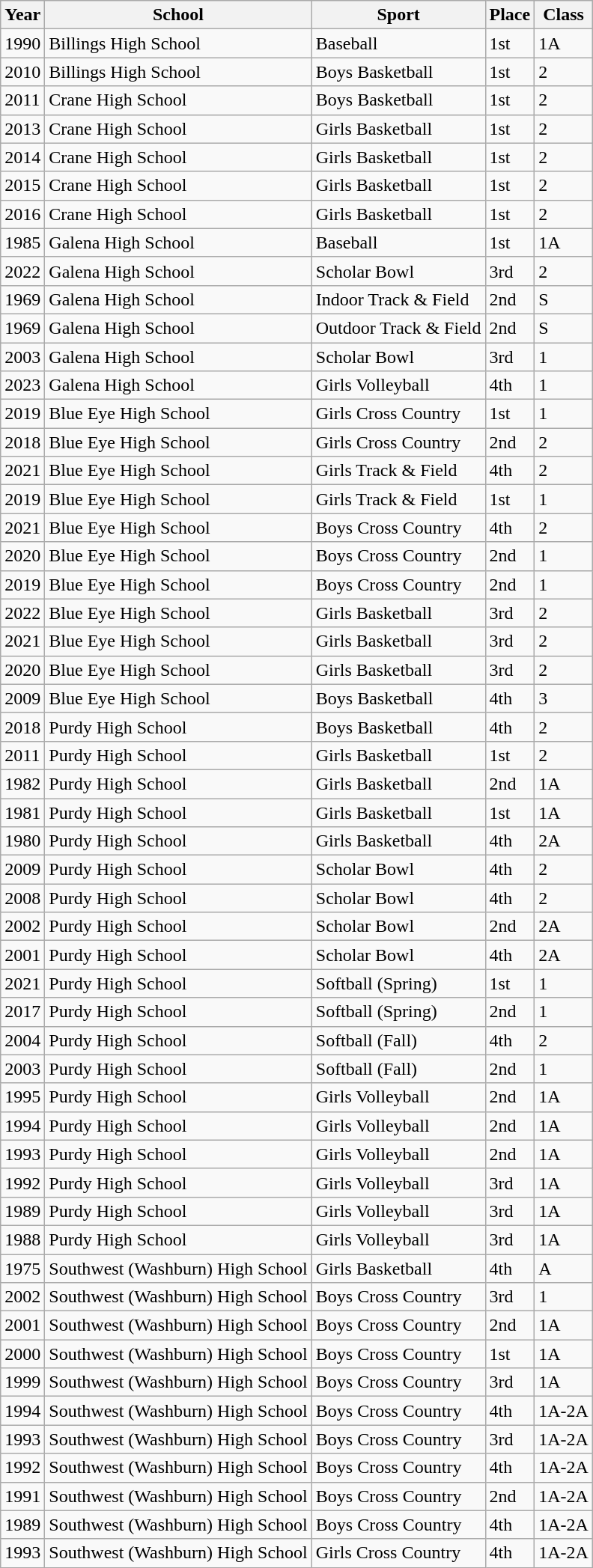<table class="wikitable sortable">
<tr>
<th>Year</th>
<th>School</th>
<th>Sport</th>
<th>Place</th>
<th>Class</th>
</tr>
<tr>
<td>1990</td>
<td>Billings High School</td>
<td>Baseball</td>
<td>1st</td>
<td>1A</td>
</tr>
<tr>
<td>2010</td>
<td>Billings High School</td>
<td>Boys Basketball</td>
<td>1st</td>
<td>2</td>
</tr>
<tr>
<td>2011</td>
<td>Crane High School</td>
<td>Boys Basketball</td>
<td>1st</td>
<td>2</td>
</tr>
<tr>
<td>2013</td>
<td>Crane High School</td>
<td>Girls Basketball</td>
<td>1st</td>
<td>2</td>
</tr>
<tr>
<td>2014</td>
<td>Crane High School</td>
<td>Girls Basketball</td>
<td>1st</td>
<td>2</td>
</tr>
<tr>
<td>2015</td>
<td>Crane High School</td>
<td>Girls Basketball</td>
<td>1st</td>
<td>2</td>
</tr>
<tr>
<td>2016</td>
<td>Crane High School</td>
<td>Girls Basketball</td>
<td>1st</td>
<td>2</td>
</tr>
<tr>
<td>1985</td>
<td>Galena High School</td>
<td>Baseball</td>
<td>1st</td>
<td>1A</td>
</tr>
<tr>
<td>2022</td>
<td>Galena High School</td>
<td>Scholar Bowl</td>
<td>3rd</td>
<td>2</td>
</tr>
<tr>
<td>1969</td>
<td>Galena High School</td>
<td>Indoor Track & Field</td>
<td>2nd</td>
<td>S</td>
</tr>
<tr>
<td>1969</td>
<td>Galena High School</td>
<td>Outdoor Track & Field</td>
<td>2nd</td>
<td>S</td>
</tr>
<tr>
<td>2003</td>
<td>Galena High School</td>
<td>Scholar Bowl</td>
<td>3rd</td>
<td>1</td>
</tr>
<tr>
<td>2023</td>
<td>Galena High School</td>
<td>Girls Volleyball</td>
<td>4th</td>
<td>1</td>
</tr>
<tr>
<td>2019</td>
<td>Blue Eye High School</td>
<td>Girls Cross Country</td>
<td>1st</td>
<td>1</td>
</tr>
<tr>
<td>2018</td>
<td>Blue Eye High School</td>
<td>Girls Cross Country</td>
<td>2nd</td>
<td>2</td>
</tr>
<tr>
<td>2021</td>
<td>Blue Eye High School</td>
<td>Girls Track & Field</td>
<td>4th</td>
<td>2</td>
</tr>
<tr>
<td>2019</td>
<td>Blue Eye High School</td>
<td>Girls Track & Field</td>
<td>1st</td>
<td>1</td>
</tr>
<tr>
<td>2021</td>
<td>Blue Eye High School</td>
<td>Boys Cross Country</td>
<td>4th</td>
<td>2</td>
</tr>
<tr>
<td>2020</td>
<td>Blue Eye High School</td>
<td>Boys Cross Country</td>
<td>2nd</td>
<td>1</td>
</tr>
<tr>
<td>2019</td>
<td>Blue Eye High School</td>
<td>Boys Cross Country</td>
<td>2nd</td>
<td>1</td>
</tr>
<tr>
<td>2022</td>
<td>Blue Eye High School</td>
<td>Girls Basketball</td>
<td>3rd</td>
<td>2</td>
</tr>
<tr>
<td>2021</td>
<td>Blue Eye High School</td>
<td>Girls Basketball</td>
<td>3rd</td>
<td>2</td>
</tr>
<tr>
<td>2020</td>
<td>Blue Eye High School</td>
<td>Girls Basketball</td>
<td>3rd</td>
<td>2</td>
</tr>
<tr>
<td>2009</td>
<td>Blue Eye High School</td>
<td>Boys Basketball</td>
<td>4th</td>
<td>3</td>
</tr>
<tr>
<td>2018</td>
<td>Purdy High School</td>
<td>Boys Basketball</td>
<td>4th</td>
<td>2</td>
</tr>
<tr>
<td>2011</td>
<td>Purdy High School</td>
<td>Girls Basketball</td>
<td>1st</td>
<td>2</td>
</tr>
<tr>
<td>1982</td>
<td>Purdy High School</td>
<td>Girls Basketball</td>
<td>2nd</td>
<td>1A</td>
</tr>
<tr>
<td>1981</td>
<td>Purdy High School</td>
<td>Girls Basketball</td>
<td>1st</td>
<td>1A</td>
</tr>
<tr>
<td>1980</td>
<td>Purdy High School</td>
<td>Girls Basketball</td>
<td>4th</td>
<td>2A</td>
</tr>
<tr>
<td>2009</td>
<td>Purdy High School</td>
<td>Scholar Bowl</td>
<td>4th</td>
<td>2</td>
</tr>
<tr>
<td>2008</td>
<td>Purdy High School</td>
<td>Scholar Bowl</td>
<td>4th</td>
<td>2</td>
</tr>
<tr>
<td>2002</td>
<td>Purdy High School</td>
<td>Scholar Bowl</td>
<td>2nd</td>
<td>2A</td>
</tr>
<tr>
<td>2001</td>
<td>Purdy High School</td>
<td>Scholar Bowl</td>
<td>4th</td>
<td>2A</td>
</tr>
<tr>
<td>2021</td>
<td>Purdy High School</td>
<td>Softball (Spring)</td>
<td>1st</td>
<td>1</td>
</tr>
<tr>
<td>2017</td>
<td>Purdy High School</td>
<td>Softball (Spring)</td>
<td>2nd</td>
<td>1</td>
</tr>
<tr>
<td>2004</td>
<td>Purdy High School</td>
<td>Softball (Fall)</td>
<td>4th</td>
<td>2</td>
</tr>
<tr>
<td>2003</td>
<td>Purdy High School</td>
<td>Softball (Fall)</td>
<td>2nd</td>
<td>1</td>
</tr>
<tr>
<td>1995</td>
<td>Purdy High School</td>
<td>Girls Volleyball</td>
<td>2nd</td>
<td>1A</td>
</tr>
<tr>
<td>1994</td>
<td>Purdy High School</td>
<td>Girls Volleyball</td>
<td>2nd</td>
<td>1A</td>
</tr>
<tr>
<td>1993</td>
<td>Purdy High School</td>
<td>Girls Volleyball</td>
<td>2nd</td>
<td>1A</td>
</tr>
<tr>
<td>1992</td>
<td>Purdy High School</td>
<td>Girls Volleyball</td>
<td>3rd</td>
<td>1A</td>
</tr>
<tr>
<td>1989</td>
<td>Purdy High School</td>
<td>Girls Volleyball</td>
<td>3rd</td>
<td>1A</td>
</tr>
<tr>
<td>1988</td>
<td>Purdy High School</td>
<td>Girls Volleyball</td>
<td>3rd</td>
<td>1A</td>
</tr>
<tr>
<td>1975</td>
<td>Southwest (Washburn) High School</td>
<td>Girls Basketball</td>
<td>4th</td>
<td>A</td>
</tr>
<tr>
<td>2002</td>
<td>Southwest (Washburn) High School</td>
<td>Boys Cross Country</td>
<td>3rd</td>
<td>1</td>
</tr>
<tr>
<td>2001</td>
<td>Southwest (Washburn) High School</td>
<td>Boys Cross Country</td>
<td>2nd</td>
<td>1A</td>
</tr>
<tr>
<td>2000</td>
<td>Southwest (Washburn) High School</td>
<td>Boys Cross Country</td>
<td>1st</td>
<td>1A</td>
</tr>
<tr>
<td>1999</td>
<td>Southwest (Washburn) High School</td>
<td>Boys Cross Country</td>
<td>3rd</td>
<td>1A</td>
</tr>
<tr>
<td>1994</td>
<td>Southwest (Washburn) High School</td>
<td>Boys Cross Country</td>
<td>4th</td>
<td>1A-2A</td>
</tr>
<tr>
<td>1993</td>
<td>Southwest (Washburn) High School</td>
<td>Boys Cross Country</td>
<td>3rd</td>
<td>1A-2A</td>
</tr>
<tr>
<td>1992</td>
<td>Southwest (Washburn) High School</td>
<td>Boys Cross Country</td>
<td>4th</td>
<td>1A-2A</td>
</tr>
<tr>
<td>1991</td>
<td>Southwest (Washburn) High School</td>
<td>Boys Cross Country</td>
<td>2nd</td>
<td>1A-2A</td>
</tr>
<tr>
<td>1989</td>
<td>Southwest (Washburn) High School</td>
<td>Boys Cross Country</td>
<td>4th</td>
<td>1A-2A</td>
</tr>
<tr>
<td>1993</td>
<td>Southwest (Washburn) High School</td>
<td>Girls Cross Country</td>
<td>4th</td>
<td>1A-2A</td>
</tr>
</table>
